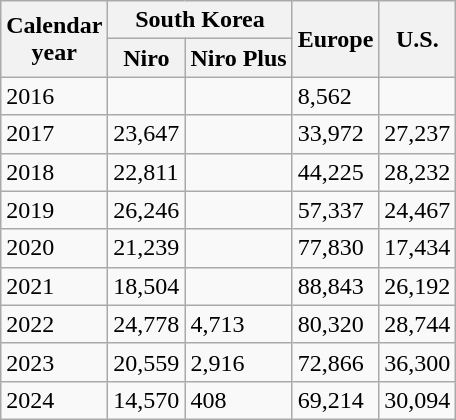<table class="wikitable">
<tr>
<th rowspan="2">Calendar<br>year</th>
<th colspan="2">South Korea</th>
<th rowspan="2">Europe</th>
<th rowspan="2">U.S.</th>
</tr>
<tr>
<th>Niro</th>
<th>Niro Plus</th>
</tr>
<tr>
<td>2016</td>
<td></td>
<td></td>
<td>8,562</td>
<td></td>
</tr>
<tr>
<td>2017</td>
<td>23,647</td>
<td></td>
<td>33,972</td>
<td>27,237</td>
</tr>
<tr>
<td>2018</td>
<td>22,811</td>
<td></td>
<td>44,225</td>
<td>28,232</td>
</tr>
<tr>
<td>2019</td>
<td>26,246</td>
<td></td>
<td>57,337</td>
<td>24,467</td>
</tr>
<tr>
<td>2020</td>
<td>21,239</td>
<td></td>
<td>77,830</td>
<td>17,434</td>
</tr>
<tr>
<td>2021</td>
<td>18,504</td>
<td></td>
<td>88,843</td>
<td>26,192</td>
</tr>
<tr>
<td>2022</td>
<td>24,778</td>
<td>4,713</td>
<td>80,320</td>
<td>28,744</td>
</tr>
<tr>
<td>2023</td>
<td>20,559</td>
<td>2,916</td>
<td>72,866</td>
<td>36,300</td>
</tr>
<tr>
<td>2024</td>
<td>14,570</td>
<td>408</td>
<td>69,214</td>
<td>30,094</td>
</tr>
</table>
